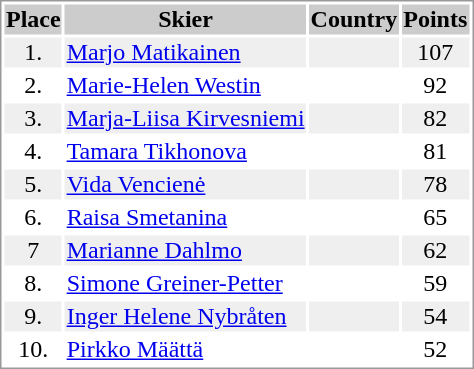<table border="0" style="border: 1px solid #999; background-color:#FFFFFF; text-align:center">
<tr align="center" bgcolor="#CCCCCC">
<th>Place</th>
<th>Skier</th>
<th>Country</th>
<th>Points</th>
</tr>
<tr bgcolor="#EFEFEF">
<td>1.</td>
<td align="left"><a href='#'>Marjo Matikainen</a></td>
<td align="left"></td>
<td>107</td>
</tr>
<tr>
<td>2.</td>
<td align="left"><a href='#'>Marie-Helen Westin</a></td>
<td align="left"></td>
<td>92</td>
</tr>
<tr bgcolor="#EFEFEF">
<td>3.</td>
<td align="left"><a href='#'>Marja-Liisa Kirvesniemi</a></td>
<td align="left"></td>
<td>82</td>
</tr>
<tr>
<td>4.</td>
<td align="left"><a href='#'>Tamara Tikhonova</a></td>
<td align="left"></td>
<td>81</td>
</tr>
<tr bgcolor="#EFEFEF">
<td>5.</td>
<td align="left"><a href='#'>Vida Vencienė</a></td>
<td align="left"></td>
<td>78</td>
</tr>
<tr>
<td>6.</td>
<td align="left"><a href='#'>Raisa Smetanina</a></td>
<td align="left"></td>
<td>65</td>
</tr>
<tr bgcolor="#EFEFEF">
<td>7</td>
<td align="left"><a href='#'>Marianne Dahlmo</a></td>
<td align="left"></td>
<td>62</td>
</tr>
<tr>
<td>8.</td>
<td align="left"><a href='#'>Simone Greiner-Petter</a></td>
<td align="left"></td>
<td>59</td>
</tr>
<tr bgcolor="#EFEFEF">
<td>9.</td>
<td align="left"><a href='#'>Inger Helene Nybråten</a></td>
<td align="left"></td>
<td>54</td>
</tr>
<tr>
<td>10.</td>
<td align="left"><a href='#'>Pirkko Määttä</a></td>
<td align="left"></td>
<td>52</td>
</tr>
</table>
